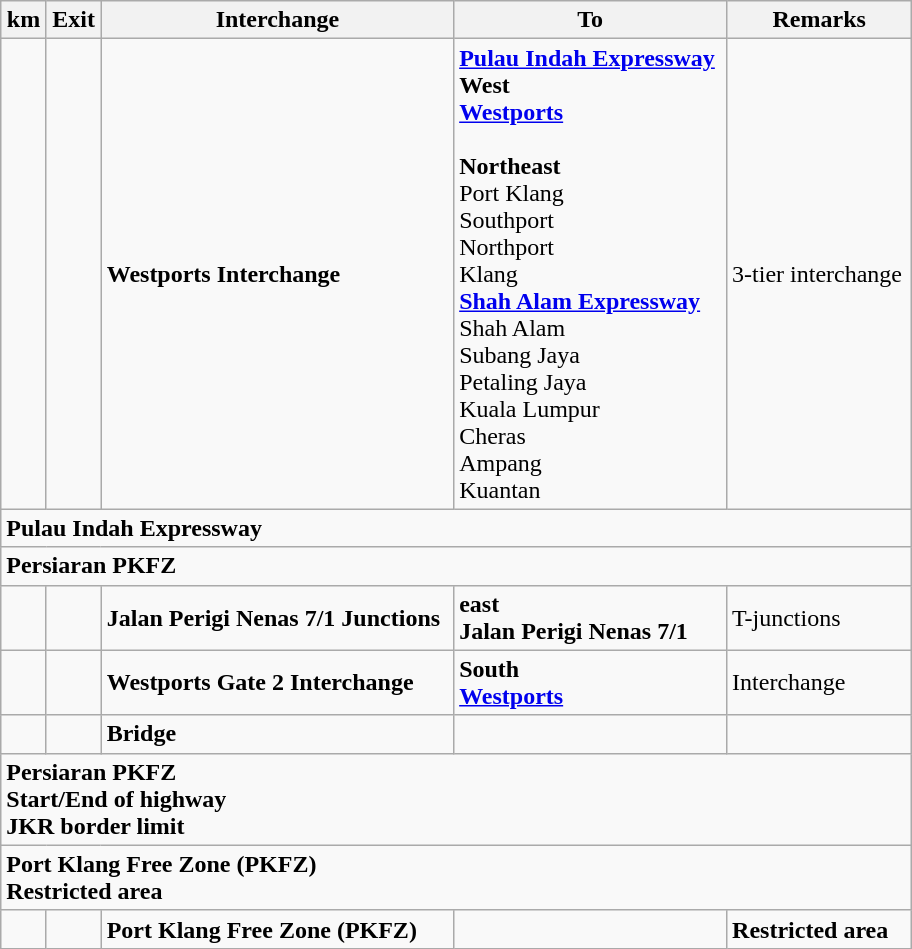<table class="wikitable">
<tr>
<th>km</th>
<th>Exit</th>
<th>Interchange</th>
<th>To</th>
<th>Remarks</th>
</tr>
<tr>
<td></td>
<td></td>
<td><strong>Westports Interchange</strong></td>
<td> <strong><a href='#'>Pulau Indah Expressway</a></strong><br><strong>West</strong><br><strong><a href='#'>Westports</a></strong> <br><br><strong>Northeast</strong><br>Port Klang<br>Southport <br>Northport <br>Klang<br> <strong><a href='#'>Shah Alam Expressway</a></strong><br>Shah Alam<br>Subang Jaya<br>Petaling Jaya<br>Kuala Lumpur<br>Cheras<br>Ampang<br>Kuantan</td>
<td>3-tier interchange</td>
</tr>
<tr>
<td style="width:600px" colspan="6" style="text-align:center; background:blue;"><strong><span> Pulau Indah Expressway</span></strong></td>
</tr>
<tr>
<td style="width:600px" colspan="6" style="text-align:center; background:blue;"><strong><span> Persiaran PKFZ</span></strong></td>
</tr>
<tr>
<td></td>
<td></td>
<td><strong>Jalan Perigi Nenas 7/1 Junctions</strong></td>
<td><strong>east</strong><br><strong>Jalan Perigi Nenas 7/1</strong></td>
<td>T-junctions</td>
</tr>
<tr>
<td></td>
<td></td>
<td><strong>Westports Gate 2 Interchange</strong></td>
<td><strong>South</strong><br><strong><a href='#'>Westports</a></strong> </td>
<td>Interchange</td>
</tr>
<tr>
<td></td>
<td></td>
<td><strong>Bridge</strong></td>
<td></td>
<td></td>
</tr>
<tr>
<td style="width:600px" colspan="6" style="text-align:center; background:blue;"><strong><span> Persiaran PKFZ<br>Start/End of highway<br>JKR border limit</span></strong></td>
</tr>
<tr>
<td style="width:600px" colspan="6" style="text-align:center; background:green;"><strong><span>Port Klang Free Zone (PKFZ)</span><br><span>Restricted area</span></strong></td>
</tr>
<tr>
<td></td>
<td></td>
<td><strong>Port Klang Free Zone (PKFZ)</strong></td>
<td></td>
<td><strong><span>Restricted area</span></strong></td>
</tr>
</table>
